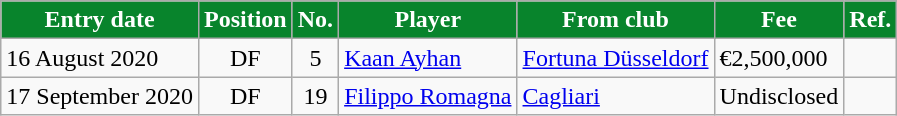<table class="wikitable sortable">
<tr>
<th style="background:#08842C; color:white;"><strong>Entry date</strong></th>
<th style="background:#08842C; color:white;"><strong>Position</strong></th>
<th style="background:#08842C; color:white;"><strong>No.</strong></th>
<th style="background:#08842C; color:white;"><strong>Player</strong></th>
<th style="background:#08842C; color:white;"><strong>From club</strong></th>
<th style="background:#08842C; color:white;"><strong>Fee</strong></th>
<th style="background:#08842C; color:white;"><strong>Ref.</strong></th>
</tr>
<tr>
<td>16 August 2020</td>
<td style="text-align:center;">DF</td>
<td style="text-align:center;">5</td>
<td style="text-align:left;"> <a href='#'>Kaan Ayhan</a></td>
<td style="text-align:left;"> <a href='#'>Fortuna Düsseldorf</a></td>
<td> €2,500,000</td>
<td></td>
</tr>
<tr>
<td>17 September 2020</td>
<td style="text-align:center;">DF</td>
<td style="text-align:center;">19</td>
<td style="text-align:left;"> <a href='#'>Filippo Romagna</a></td>
<td style="text-align:left;"> <a href='#'>Cagliari</a></td>
<td> Undisclosed</td>
<td></td>
</tr>
</table>
